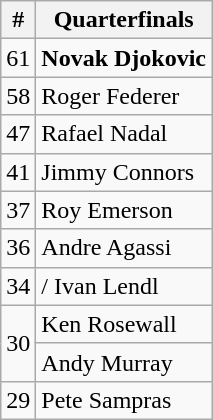<table class=wikitable style="display:inline-table;">
<tr>
<th>#</th>
<th>Quarterfinals</th>
</tr>
<tr>
<td>61</td>
<td> <strong>Novak Djokovic</strong></td>
</tr>
<tr>
<td>58</td>
<td> Roger Federer</td>
</tr>
<tr>
<td>47</td>
<td> Rafael Nadal</td>
</tr>
<tr>
<td>41</td>
<td> Jimmy Connors</td>
</tr>
<tr>
<td>37</td>
<td> Roy Emerson</td>
</tr>
<tr>
<td>36</td>
<td> Andre Agassi</td>
</tr>
<tr>
<td>34</td>
<td>/ Ivan Lendl</td>
</tr>
<tr>
<td rowspan="2">30</td>
<td> Ken Rosewall</td>
</tr>
<tr>
<td> Andy Murray</td>
</tr>
<tr>
<td>29</td>
<td> Pete Sampras</td>
</tr>
</table>
